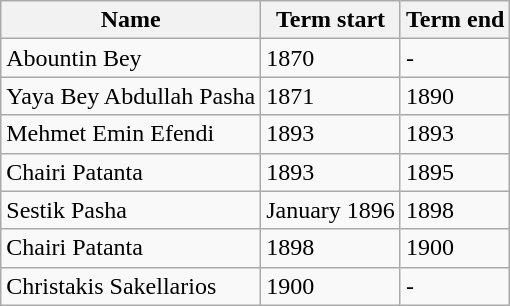<table class="wikitable">
<tr>
<th>Name</th>
<th><strong>Term start</strong></th>
<th><strong>Term end</strong></th>
</tr>
<tr>
<td>Abountin Bey</td>
<td>1870</td>
<td>-</td>
</tr>
<tr>
<td>Yaya Bey Abdullah Pasha</td>
<td>1871</td>
<td>1890</td>
</tr>
<tr>
<td>Mehmet Emin Efendi</td>
<td>1893</td>
<td>1893</td>
</tr>
<tr>
<td>Chairi Patanta</td>
<td>1893</td>
<td>1895</td>
</tr>
<tr>
<td>Sestik Pasha</td>
<td>January 1896</td>
<td>1898</td>
</tr>
<tr>
<td>Chairi Patanta</td>
<td>1898</td>
<td>1900</td>
</tr>
<tr>
<td>Christakis Sakellarios</td>
<td>1900</td>
<td>-</td>
</tr>
</table>
